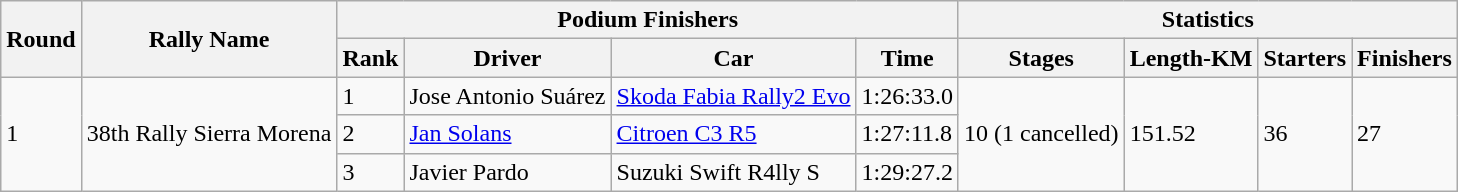<table class="wikitable">
<tr>
<th rowspan="2">Round</th>
<th rowspan="2">Rally Name</th>
<th colspan="4">Podium Finishers</th>
<th colspan="4">Statistics</th>
</tr>
<tr>
<th>Rank</th>
<th>Driver</th>
<th>Car</th>
<th>Time</th>
<th>Stages</th>
<th>Length-KM</th>
<th>Starters</th>
<th>Finishers</th>
</tr>
<tr>
<td rowspan="3">1</td>
<td rowspan="3"> 38th Rally Sierra Morena</td>
<td>1</td>
<td> Jose Antonio Suárez</td>
<td><a href='#'>Skoda Fabia Rally2 Evo</a></td>
<td>1:26:33.0</td>
<td rowspan="3">10 (1 cancelled)</td>
<td rowspan="3">151.52</td>
<td rowspan="3">36</td>
<td rowspan="3">27</td>
</tr>
<tr>
<td>2</td>
<td> <a href='#'>Jan Solans</a></td>
<td><a href='#'>Citroen C3 R5</a></td>
<td>1:27:11.8</td>
</tr>
<tr>
<td>3</td>
<td> Javier Pardo</td>
<td>Suzuki Swift R4lly S</td>
<td>1:29:27.2</td>
</tr>
</table>
